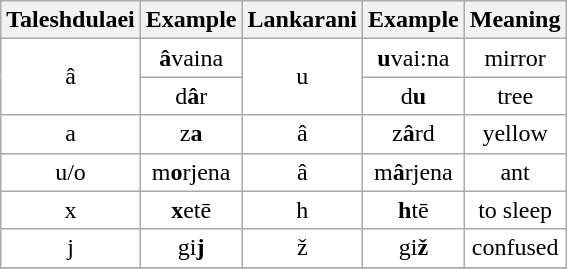<table class="wikitable" style="border:1px solid #aaa; border-collapse:collapse; text-align: center; background:white;">
<tr>
<th style="width:60px;">Taleshdulaei</th>
<th style="width:60px;">Example</th>
<th style="width:60px;">Lankarani</th>
<th style="width:60px;">Example</th>
<th style="width:60px;">Meaning</th>
</tr>
<tr ->
<td rowspan=2>â</td>
<td><strong>â</strong>vaina</td>
<td rowspan=2>u</td>
<td><strong>u</strong>vai:na</td>
<td>mirror</td>
</tr>
<tr>
<td>d<strong>â</strong>r</td>
<td>d<strong>u</strong></td>
<td>tree</td>
</tr>
<tr>
<td>a</td>
<td>z<strong>a</strong></td>
<td>â</td>
<td>z<strong>â</strong>rd</td>
<td>yellow</td>
</tr>
<tr>
<td>u/o</td>
<td>m<strong>o</strong>rjena</td>
<td>â</td>
<td>m<strong>â</strong>rjena</td>
<td>ant</td>
</tr>
<tr>
<td>x</td>
<td><strong>x</strong>etē</td>
<td>h</td>
<td><strong>h</strong>tē</td>
<td>to sleep</td>
</tr>
<tr>
<td>j</td>
<td>gi<strong>j</strong></td>
<td>ž</td>
<td>gi<strong>ž</strong></td>
<td>confused</td>
</tr>
<tr>
</tr>
</table>
